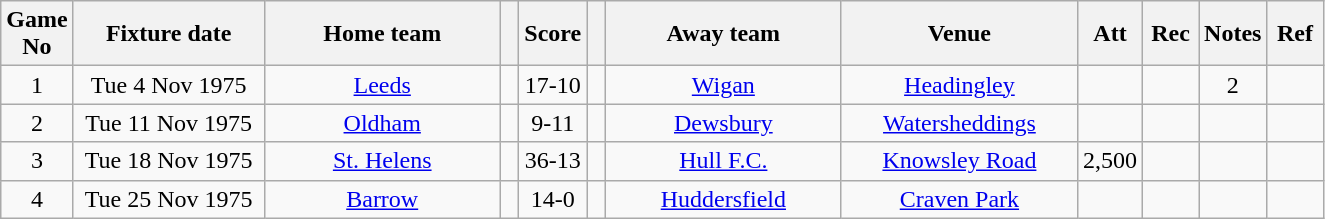<table class="wikitable" style="text-align:center;">
<tr>
<th width=20 abbr="No">Game No</th>
<th width=120 abbr="Date">Fixture date</th>
<th width=150 abbr="Home team">Home team</th>
<th width=5 abbr="space"></th>
<th width=20 abbr="Score">Score</th>
<th width=5 abbr="space"></th>
<th width=150 abbr="Away team">Away team</th>
<th width=150 abbr="Venue">Venue</th>
<th width=30 abbr="Att">Att</th>
<th width=30 abbr="Rec">Rec</th>
<th width=20 abbr="Notes">Notes</th>
<th width=30 abbr="Ref">Ref</th>
</tr>
<tr>
<td>1</td>
<td>Tue 4 Nov 1975</td>
<td><a href='#'>Leeds</a></td>
<td></td>
<td>17-10</td>
<td></td>
<td><a href='#'>Wigan</a></td>
<td><a href='#'>Headingley</a></td>
<td></td>
<td></td>
<td>2</td>
<td></td>
</tr>
<tr>
<td>2</td>
<td>Tue 11 Nov 1975</td>
<td><a href='#'>Oldham</a></td>
<td></td>
<td>9-11</td>
<td></td>
<td><a href='#'>Dewsbury</a></td>
<td><a href='#'>Watersheddings</a></td>
<td></td>
<td></td>
<td></td>
<td></td>
</tr>
<tr>
<td>3</td>
<td>Tue 18 Nov 1975</td>
<td><a href='#'>St. Helens</a></td>
<td></td>
<td>36-13</td>
<td></td>
<td><a href='#'>Hull F.C.</a></td>
<td><a href='#'>Knowsley Road</a></td>
<td>2,500</td>
<td></td>
<td></td>
<td></td>
</tr>
<tr>
<td>4</td>
<td>Tue 25 Nov 1975</td>
<td><a href='#'>Barrow</a></td>
<td></td>
<td>14-0</td>
<td></td>
<td><a href='#'>Huddersfield</a></td>
<td><a href='#'>Craven Park</a></td>
<td></td>
<td></td>
<td></td>
<td></td>
</tr>
</table>
